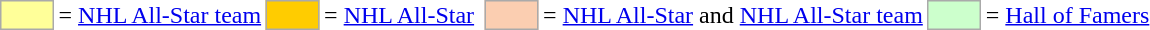<table>
<tr>
<td style="background-color:#FFFF99; border:1px solid #aaaaaa; width:2em;"></td>
<td>= <a href='#'>NHL All-Star team</a></td>
<td style="background-color:#FFCC00; border:1px solid #aaaaaa; width:2em;"></td>
<td>= <a href='#'>NHL All-Star</a></td>
<td></td>
<td style="background-color:#FBCEB1; border:1px solid #aaaaaa; width:2em;"></td>
<td>= <a href='#'>NHL All-Star</a>  and <a href='#'>NHL All-Star team</a></td>
<td style="background-color:#CCFFCC; border:1px solid #aaaaaa; width:2em;"></td>
<td>= <a href='#'>Hall of Famers</a></td>
</tr>
</table>
